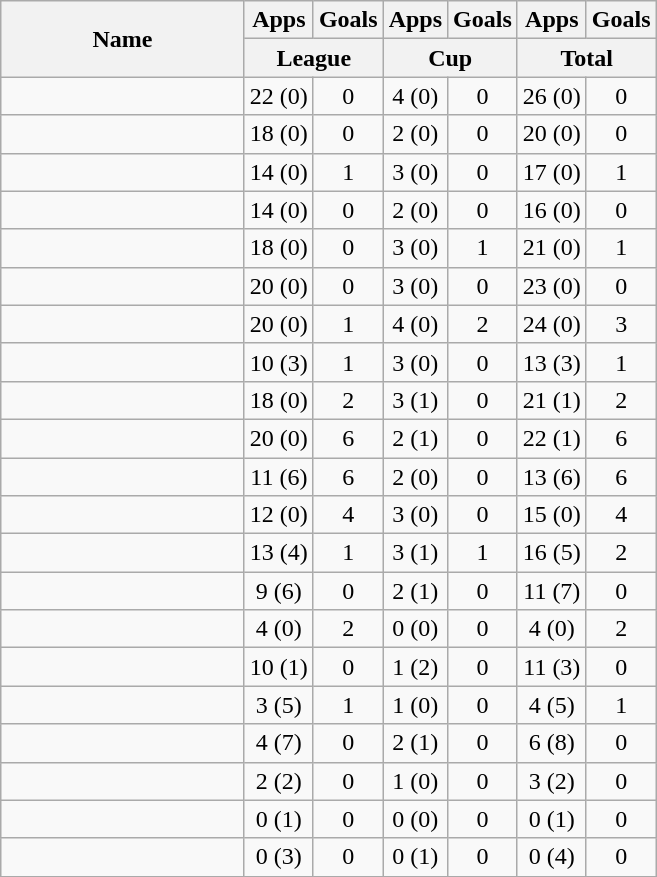<table class="wikitable sortable" style="text-align:center">
<tr>
<th rowspan="2" width="155">Name</th>
<th>Apps</th>
<th>Goals</th>
<th>Apps</th>
<th>Goals</th>
<th>Apps</th>
<th>Goals</th>
</tr>
<tr class="unsortable">
<th colspan="2" width="55">League</th>
<th colspan="2" width="55">Cup</th>
<th colspan="2" width="55">Total</th>
</tr>
<tr>
<td align="left"> </td>
<td>22 (0)</td>
<td>0</td>
<td>4 (0)</td>
<td>0</td>
<td>26 (0)</td>
<td>0</td>
</tr>
<tr>
<td align="left"> </td>
<td>18 (0)</td>
<td>0</td>
<td>2 (0)</td>
<td>0</td>
<td>20 (0)</td>
<td>0</td>
</tr>
<tr>
<td align="left"> </td>
<td>14 (0)</td>
<td>1</td>
<td>3 (0)</td>
<td>0</td>
<td>17 (0)</td>
<td>1</td>
</tr>
<tr>
<td align="left"> </td>
<td>14 (0)</td>
<td>0</td>
<td>2 (0)</td>
<td>0</td>
<td>16 (0)</td>
<td>0</td>
</tr>
<tr>
<td align="left"> </td>
<td>18 (0)</td>
<td>0</td>
<td>3 (0)</td>
<td>1</td>
<td>21 (0)</td>
<td>1</td>
</tr>
<tr>
<td align="left"> </td>
<td>20 (0)</td>
<td>0</td>
<td>3 (0)</td>
<td>0</td>
<td>23 (0)</td>
<td>0</td>
</tr>
<tr>
<td align="left"> </td>
<td>20 (0)</td>
<td>1</td>
<td>4 (0)</td>
<td>2</td>
<td>24 (0)</td>
<td>3</td>
</tr>
<tr>
<td align="left"> </td>
<td>10 (3)</td>
<td>1</td>
<td>3 (0)</td>
<td>0</td>
<td>13 (3)</td>
<td>1</td>
</tr>
<tr>
<td align="left"> </td>
<td>18 (0)</td>
<td>2</td>
<td>3 (1)</td>
<td>0</td>
<td>21 (1)</td>
<td>2</td>
</tr>
<tr>
<td align="left"> </td>
<td>20 (0)</td>
<td>6</td>
<td>2 (1)</td>
<td>0</td>
<td>22 (1)</td>
<td>6</td>
</tr>
<tr>
<td align="left"> </td>
<td>11 (6)</td>
<td>6</td>
<td>2 (0)</td>
<td>0</td>
<td>13 (6)</td>
<td>6</td>
</tr>
<tr>
<td align="left"> </td>
<td>12 (0)</td>
<td>4</td>
<td>3 (0)</td>
<td>0</td>
<td>15 (0)</td>
<td>4</td>
</tr>
<tr>
<td align="left"> </td>
<td>13 (4)</td>
<td>1</td>
<td>3 (1)</td>
<td>1</td>
<td>16 (5)</td>
<td>2</td>
</tr>
<tr>
<td align="left"> </td>
<td>9 (6)</td>
<td>0</td>
<td>2 (1)</td>
<td>0</td>
<td>11 (7)</td>
<td>0</td>
</tr>
<tr>
<td align="left"> </td>
<td>4 (0)</td>
<td>2</td>
<td>0 (0)</td>
<td>0</td>
<td>4 (0)</td>
<td>2</td>
</tr>
<tr>
<td align="left"> </td>
<td>10 (1)</td>
<td>0</td>
<td>1 (2)</td>
<td>0</td>
<td>11 (3)</td>
<td>0</td>
</tr>
<tr>
<td align="left"> </td>
<td>3 (5)</td>
<td>1</td>
<td>1 (0)</td>
<td>0</td>
<td>4 (5)</td>
<td>1</td>
</tr>
<tr>
<td align="left"> </td>
<td>4 (7)</td>
<td>0</td>
<td>2 (1)</td>
<td>0</td>
<td>6 (8)</td>
<td>0</td>
</tr>
<tr>
<td align="left"> </td>
<td>2 (2)</td>
<td>0</td>
<td>1 (0)</td>
<td>0</td>
<td>3 (2)</td>
<td>0</td>
</tr>
<tr>
<td align="left"> </td>
<td>0 (1)</td>
<td>0</td>
<td>0 (0)</td>
<td>0</td>
<td>0 (1)</td>
<td>0</td>
</tr>
<tr>
<td align="left"> </td>
<td>0 (3)</td>
<td>0</td>
<td>0 (1)</td>
<td>0</td>
<td>0 (4)</td>
<td>0</td>
</tr>
<tr>
</tr>
</table>
